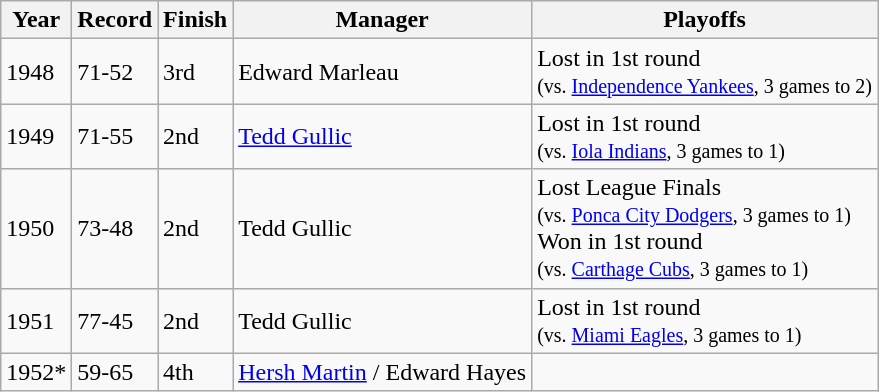<table class="wikitable">
<tr>
<th>Year</th>
<th>Record</th>
<th>Finish</th>
<th>Manager</th>
<th>Playoffs</th>
</tr>
<tr>
<td>1948</td>
<td>71-52</td>
<td>3rd</td>
<td>Edward Marleau</td>
<td>Lost in 1st round<br><small>(vs. <a href='#'>Independence Yankees</a>, 3 games to 2)</small></td>
</tr>
<tr>
<td>1949</td>
<td>71-55</td>
<td>2nd</td>
<td><a href='#'>Tedd Gullic</a></td>
<td>Lost in 1st round<br><small>(vs. <a href='#'>Iola Indians</a>, 3 games to 1)</small></td>
</tr>
<tr>
<td>1950</td>
<td>73-48</td>
<td>2nd</td>
<td>Tedd Gullic</td>
<td>Lost League Finals<br><small>(vs. <a href='#'>Ponca City Dodgers</a>, 3 games to 1)</small><br>Won in 1st round<br><small>(vs. <a href='#'>Carthage Cubs</a>, 3 games to 1)</small></td>
</tr>
<tr>
<td>1951</td>
<td>77-45</td>
<td>2nd</td>
<td>Tedd Gullic</td>
<td>Lost in 1st round<br><small>(vs. <a href='#'>Miami Eagles</a>, 3 games to 1)</small></td>
</tr>
<tr>
<td>1952*</td>
<td>59-65</td>
<td>4th</td>
<td><a href='#'>Hersh Martin</a> / Edward Hayes</td>
<td></td>
</tr>
</table>
